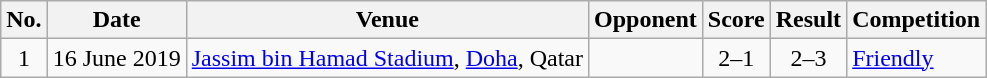<table class="wikitable sortable">
<tr>
<th scope="col">No.</th>
<th scope="col">Date</th>
<th scope="col">Venue</th>
<th scope="col">Opponent</th>
<th scope="col">Score</th>
<th scope="col">Result</th>
<th scope="col">Competition</th>
</tr>
<tr>
<td align="center">1</td>
<td>16 June 2019</td>
<td><a href='#'>Jassim bin Hamad Stadium</a>, <a href='#'>Doha</a>, Qatar</td>
<td></td>
<td align="center">2–1</td>
<td align="center">2–3</td>
<td><a href='#'>Friendly</a></td>
</tr>
</table>
